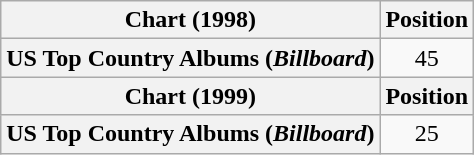<table class="wikitable plainrowheaders" style="text-align:center">
<tr>
<th scope="col">Chart (1998)</th>
<th scope="col">Position</th>
</tr>
<tr>
<th scope="row">US Top Country Albums (<em>Billboard</em>)</th>
<td>45</td>
</tr>
<tr>
<th scope="col">Chart (1999)</th>
<th scope="col">Position</th>
</tr>
<tr>
<th scope="row">US Top Country Albums (<em>Billboard</em>)</th>
<td>25</td>
</tr>
</table>
